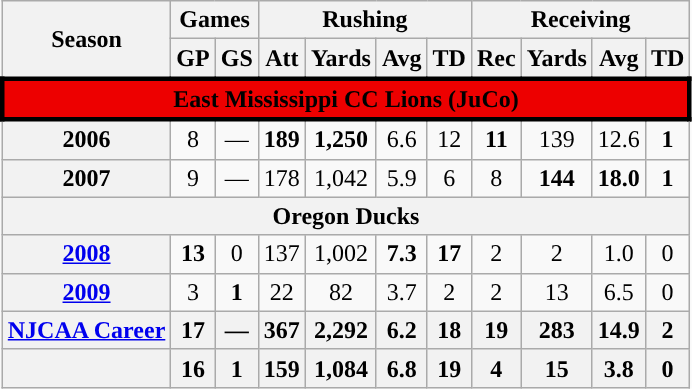<table class="wikitable" style="text-align:center;">
<tr>
<th rowspan="2">Season</th>
<th colspan="2">Games</th>
<th colspan="4">Rushing</th>
<th colspan="4">Receiving</th>
</tr>
<tr>
<th>GP</th>
<th>GS</th>
<th>Att</th>
<th>Yards</th>
<th>Avg</th>
<th>TD</th>
<th>Rec</th>
<th>Yards</th>
<th>Avg</th>
<th>TD</th>
</tr>
<tr>
<th colspan="15" style="background: #ed0000; color: black; border: 3px solid black">East Mississippi CC Lions (JuCo)</th>
</tr>
<tr>
<th>2006</th>
<td>8</td>
<td>—</td>
<td><strong>189</strong></td>
<td><strong>1,250</strong></td>
<td>6.6</td>
<td>12</td>
<td><strong>11</strong></td>
<td>139</td>
<td>12.6</td>
<td><strong>1</strong></td>
</tr>
<tr>
<th>2007</th>
<td>9</td>
<td>—</td>
<td>178</td>
<td>1,042</td>
<td>5.9</td>
<td>6</td>
<td>8</td>
<td><strong>144</strong></td>
<td><strong>18.0</strong></td>
<td><strong>1</strong></td>
</tr>
<tr>
<th colspan="15">Oregon Ducks</th>
</tr>
<tr>
<th><a href='#'>2008</a></th>
<td><strong>13</strong></td>
<td>0</td>
<td>137</td>
<td>1,002</td>
<td><strong>7.3</strong></td>
<td><strong>17</strong></td>
<td>2</td>
<td>2</td>
<td>1.0</td>
<td>0</td>
</tr>
<tr>
<th><a href='#'>2009</a></th>
<td>3</td>
<td><strong>1</strong></td>
<td>22</td>
<td>82</td>
<td>3.7</td>
<td>2</td>
<td>2</td>
<td>13</td>
<td>6.5</td>
<td>0</td>
</tr>
<tr>
<th><a href='#'>NJCAA Career</a></th>
<th>17</th>
<th>—</th>
<th>367</th>
<th>2,292</th>
<th>6.2</th>
<th>18</th>
<th>19</th>
<th>283</th>
<th>14.9</th>
<th>2</th>
</tr>
<tr>
<th></th>
<th>16</th>
<th>1</th>
<th>159</th>
<th>1,084</th>
<th>6.8</th>
<th>19</th>
<th>4</th>
<th>15</th>
<th>3.8</th>
<th>0</th>
</tr>
</table>
